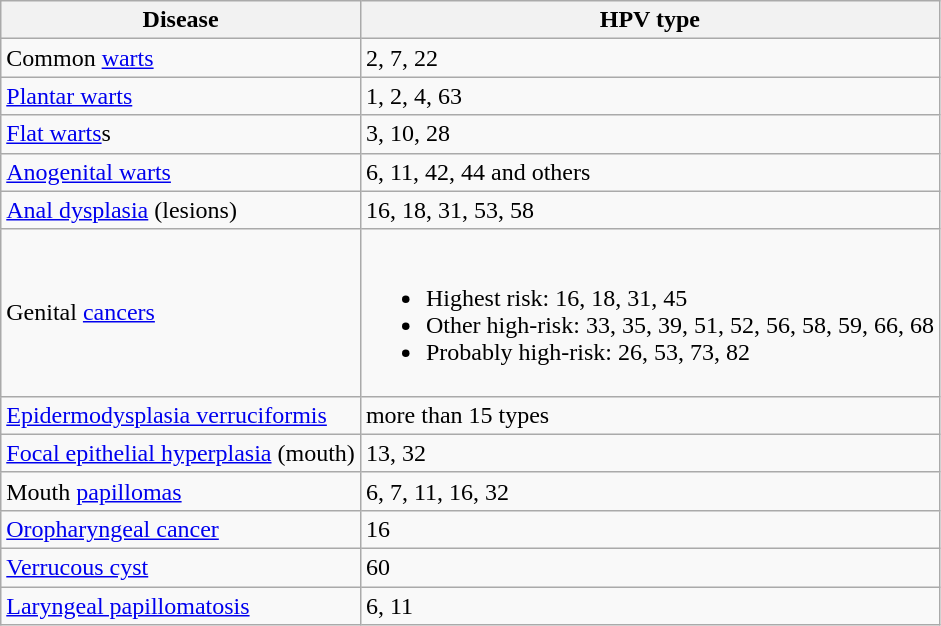<table class="wikitable" style="margin:1em;">
<tr>
<th>Disease</th>
<th>HPV type</th>
</tr>
<tr>
<td>Common <a href='#'>warts</a></td>
<td>2, 7, 22</td>
</tr>
<tr>
<td><a href='#'>Plantar warts</a></td>
<td>1, 2, 4, 63</td>
</tr>
<tr>
<td><a href='#'>Flat warts</a>s</td>
<td>3, 10, 28</td>
</tr>
<tr>
<td><a href='#'>Anogenital warts</a></td>
<td>6, 11, 42, 44 and others</td>
</tr>
<tr>
<td><a href='#'>Anal dysplasia</a> (lesions)</td>
<td>16, 18, 31, 53, 58</td>
</tr>
<tr>
<td>Genital <a href='#'>cancers</a></td>
<td><br><ul><li>Highest risk: 16, 18, 31, 45</li><li>Other high-risk: 33, 35, 39, 51, 52, 56, 58, 59, 66, 68</li><li>Probably high-risk: 26, 53, 73, 82</li></ul></td>
</tr>
<tr>
<td><a href='#'>Epidermodysplasia verruciformis</a></td>
<td>more than 15 types</td>
</tr>
<tr>
<td><a href='#'>Focal epithelial hyperplasia</a> (mouth)</td>
<td>13, 32</td>
</tr>
<tr>
<td>Mouth <a href='#'>papillomas</a></td>
<td>6, 7, 11, 16, 32</td>
</tr>
<tr>
<td><a href='#'>Oropharyngeal cancer</a></td>
<td>16</td>
</tr>
<tr>
<td><a href='#'>Verrucous cyst</a></td>
<td>60</td>
</tr>
<tr>
<td><a href='#'>Laryngeal papillomatosis</a></td>
<td>6, 11</td>
</tr>
</table>
